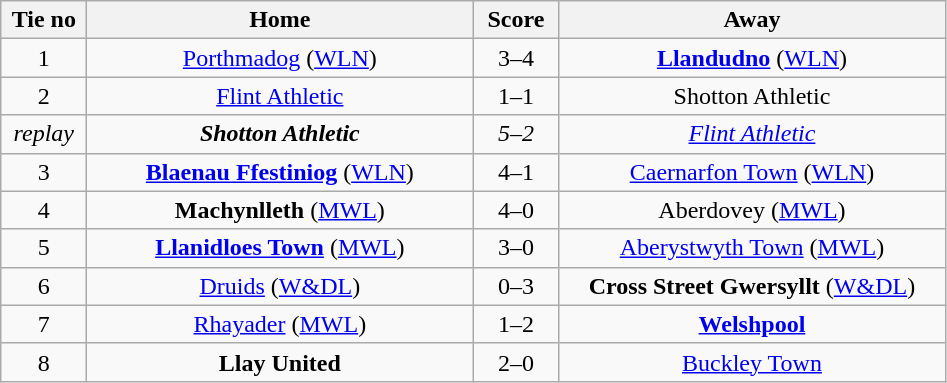<table class="wikitable" style="text-align:center">
<tr>
<th width=50>Tie no</th>
<th width=250>Home</th>
<th width=50>Score</th>
<th width=250>Away</th>
</tr>
<tr>
<td>1</td>
<td><a href='#'>Porthmadog</a> (<a href='#'>WLN</a>)</td>
<td>3–4</td>
<td><strong><a href='#'>Llandudno</a></strong> (<a href='#'>WLN</a>)</td>
</tr>
<tr>
<td>2</td>
<td><a href='#'>Flint Athletic</a></td>
<td>1–1</td>
<td>Shotton Athletic</td>
</tr>
<tr>
<td><em>replay</em></td>
<td><strong><em>Shotton Athletic</em></strong></td>
<td><em>5–2</em></td>
<td><em><a href='#'>Flint Athletic</a></em></td>
</tr>
<tr>
<td>3</td>
<td><strong><a href='#'>Blaenau Ffestiniog</a></strong> (<a href='#'>WLN</a>)</td>
<td>4–1</td>
<td><a href='#'>Caernarfon Town</a> (<a href='#'>WLN</a>)</td>
</tr>
<tr>
<td>4</td>
<td><strong>Machynlleth</strong> (<a href='#'>MWL</a>)</td>
<td>4–0</td>
<td>Aberdovey (<a href='#'>MWL</a>)</td>
</tr>
<tr>
<td>5</td>
<td><strong><a href='#'>Llanidloes Town</a></strong> (<a href='#'>MWL</a>)</td>
<td>3–0</td>
<td><a href='#'>Aberystwyth Town</a> (<a href='#'>MWL</a>)</td>
</tr>
<tr>
<td>6</td>
<td><a href='#'>Druids</a> (<a href='#'>W&DL</a>)</td>
<td>0–3</td>
<td><strong>Cross Street Gwersyllt</strong> (<a href='#'>W&DL</a>)</td>
</tr>
<tr>
<td>7</td>
<td><a href='#'>Rhayader</a> (<a href='#'>MWL</a>)</td>
<td>1–2</td>
<td><strong><a href='#'>Welshpool</a></strong></td>
</tr>
<tr>
<td>8</td>
<td><strong>Llay United</strong></td>
<td>2–0</td>
<td><a href='#'>Buckley Town</a></td>
</tr>
</table>
